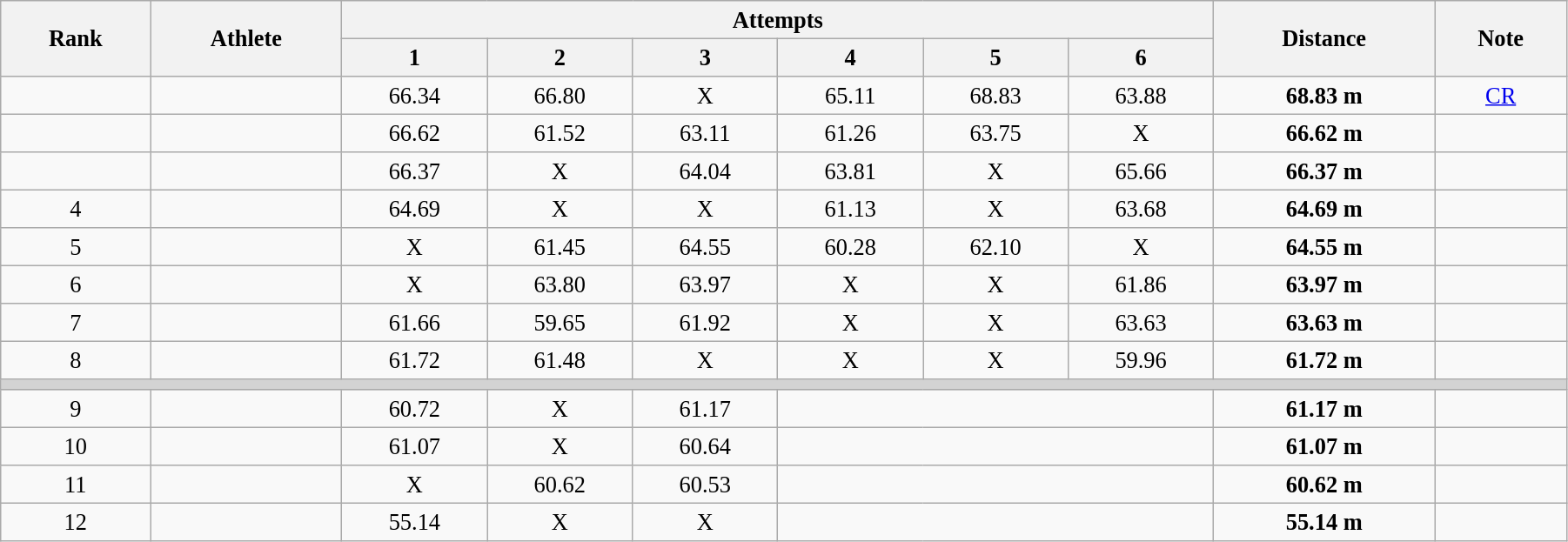<table class="wikitable" style=" text-align:center; font-size:110%;" width="95%">
<tr>
<th rowspan="2">Rank</th>
<th rowspan="2">Athlete</th>
<th colspan="6">Attempts</th>
<th rowspan="2">Distance</th>
<th rowspan="2">Note</th>
</tr>
<tr>
<th>1</th>
<th>2</th>
<th>3</th>
<th>4</th>
<th>5</th>
<th>6</th>
</tr>
<tr>
<td></td>
<td align=left></td>
<td>66.34</td>
<td>66.80</td>
<td>X</td>
<td>65.11</td>
<td>68.83</td>
<td>63.88</td>
<td><strong>68.83 m </strong></td>
<td><a href='#'>CR</a></td>
</tr>
<tr>
<td></td>
<td align=left></td>
<td>66.62</td>
<td>61.52</td>
<td>63.11</td>
<td>61.26</td>
<td>63.75</td>
<td>X</td>
<td><strong>66.62 m </strong></td>
<td></td>
</tr>
<tr>
<td></td>
<td align=left></td>
<td>66.37</td>
<td>X</td>
<td>64.04</td>
<td>63.81</td>
<td>X</td>
<td>65.66</td>
<td><strong>66.37 m </strong></td>
<td></td>
</tr>
<tr>
<td>4</td>
<td align=left></td>
<td>64.69</td>
<td>X</td>
<td>X</td>
<td>61.13</td>
<td>X</td>
<td>63.68</td>
<td><strong>64.69 m </strong></td>
<td></td>
</tr>
<tr>
<td>5</td>
<td align=left></td>
<td>X</td>
<td>61.45</td>
<td>64.55</td>
<td>60.28</td>
<td>62.10</td>
<td>X</td>
<td><strong>64.55 m </strong></td>
<td></td>
</tr>
<tr>
<td>6</td>
<td align=left></td>
<td>X</td>
<td>63.80</td>
<td>63.97</td>
<td>X</td>
<td>X</td>
<td>61.86</td>
<td><strong>63.97 m </strong></td>
<td></td>
</tr>
<tr>
<td>7</td>
<td align=left></td>
<td>61.66</td>
<td>59.65</td>
<td>61.92</td>
<td>X</td>
<td>X</td>
<td>63.63</td>
<td><strong>63.63 m </strong></td>
<td></td>
</tr>
<tr>
<td>8</td>
<td align=left></td>
<td>61.72</td>
<td>61.48</td>
<td>X</td>
<td>X</td>
<td>X</td>
<td>59.96</td>
<td><strong>61.72 m </strong></td>
<td></td>
</tr>
<tr>
<td colspan=10 bgcolor=lightgray></td>
</tr>
<tr>
<td>9</td>
<td align=left></td>
<td>60.72</td>
<td>X</td>
<td>61.17</td>
<td colspan=3></td>
<td><strong>61.17 m </strong></td>
<td></td>
</tr>
<tr>
<td>10</td>
<td align=left></td>
<td>61.07</td>
<td>X</td>
<td>60.64</td>
<td colspan=3></td>
<td><strong>61.07 m </strong></td>
<td></td>
</tr>
<tr>
<td>11</td>
<td align=left></td>
<td>X</td>
<td>60.62</td>
<td>60.53</td>
<td colspan=3></td>
<td><strong>60.62 m </strong></td>
<td></td>
</tr>
<tr>
<td>12</td>
<td align=left></td>
<td>55.14</td>
<td>X</td>
<td>X</td>
<td colspan=3></td>
<td><strong>55.14 m </strong></td>
<td></td>
</tr>
</table>
